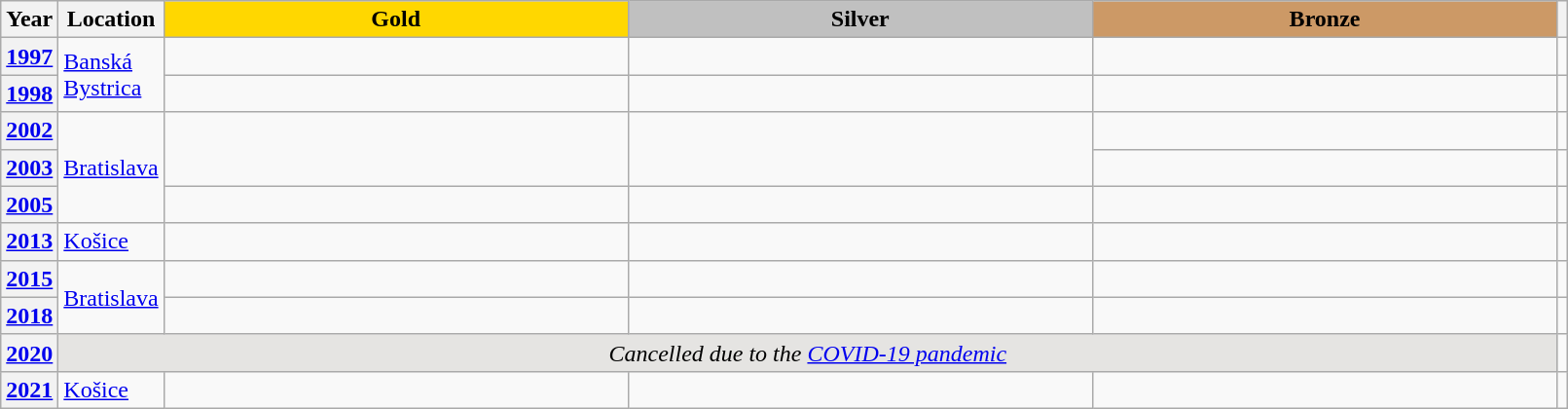<table class="wikitable unsortable" style="text-align:left; width:85%">
<tr>
<th scope="col" style="text-align:center">Year</th>
<th scope="col" style="text-align:center">Location</th>
<td scope="col" style="text-align:center; width:30%; background:gold"><strong>Gold</strong></td>
<td scope="col" style="text-align:center; width:30%; background:silver"><strong>Silver</strong></td>
<td scope="col" style="text-align:center; width:30%; background:#c96"><strong>Bronze</strong></td>
<th scope="col" style="text-align:center"></th>
</tr>
<tr>
<th scope="row" style="text-align:left"><a href='#'>1997</a></th>
<td rowspan="2"><a href='#'>Banská Bystrica</a></td>
<td></td>
<td></td>
<td></td>
<td></td>
</tr>
<tr>
<th scope="row" style="text-align:left"><a href='#'>1998</a></th>
<td></td>
<td></td>
<td></td>
<td></td>
</tr>
<tr>
<th scope="row" style="text-align:left"><a href='#'>2002</a></th>
<td rowspan="3"><a href='#'>Bratislava</a></td>
<td rowspan="2"></td>
<td rowspan="2"></td>
<td></td>
<td></td>
</tr>
<tr>
<th scope="row" style="text-align:left"><a href='#'>2003</a></th>
<td></td>
<td></td>
</tr>
<tr>
<th scope="row" style="text-align:left"><a href='#'>2005</a></th>
<td></td>
<td></td>
<td></td>
<td></td>
</tr>
<tr>
<th scope="row" style="text-align:left"><a href='#'>2013</a></th>
<td><a href='#'>Košice</a></td>
<td></td>
<td></td>
<td></td>
<td></td>
</tr>
<tr>
<th scope="row" style="text-align:left"><a href='#'>2015</a></th>
<td rowspan="2"><a href='#'>Bratislava</a></td>
<td></td>
<td></td>
<td></td>
<td></td>
</tr>
<tr>
<th scope="row" style="text-align:left"><a href='#'>2018</a></th>
<td></td>
<td></td>
<td></td>
<td></td>
</tr>
<tr>
<th scope="row" style="text-align:left"><a href='#'>2020</a></th>
<td colspan="4" align="center" bgcolor="e5e4e2"><em>Cancelled due to the <a href='#'>COVID-19 pandemic</a></em></td>
<td></td>
</tr>
<tr>
<th scope="row" style="text-align:left"><a href='#'>2021</a></th>
<td><a href='#'>Košice</a></td>
<td></td>
<td></td>
<td></td>
<td></td>
</tr>
</table>
